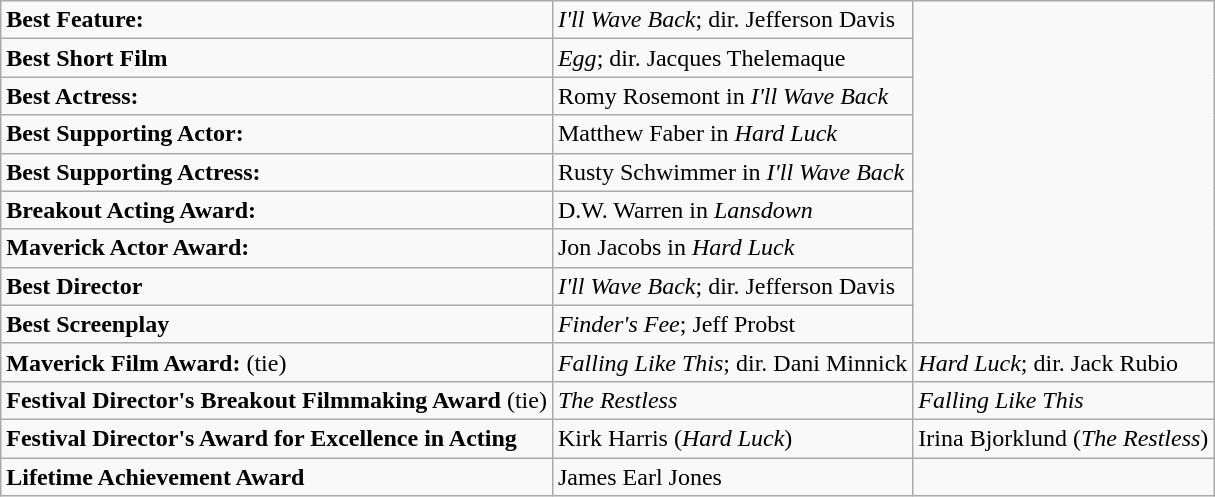<table class="wikitable">
<tr>
<td><strong>Best Feature:</strong></td>
<td><em>I'll Wave Back</em>; dir. Jefferson Davis</td>
</tr>
<tr>
<td><strong>Best Short Film</strong></td>
<td><em>Egg</em>; dir. Jacques Thelemaque</td>
</tr>
<tr>
<td><strong>Best Actress:</strong></td>
<td>Romy Rosemont in <em>I'll Wave Back</em></td>
</tr>
<tr>
<td><strong>Best Supporting Actor:</strong></td>
<td>Matthew Faber in <em>Hard Luck</em></td>
</tr>
<tr>
<td><strong>Best Supporting Actress:</strong></td>
<td>Rusty Schwimmer in <em>I'll Wave Back</em></td>
</tr>
<tr>
<td><strong>Breakout Acting Award:</strong></td>
<td>D.W. Warren in <em>Lansdown</em></td>
</tr>
<tr>
<td><strong>Maverick Actor Award:</strong></td>
<td>Jon Jacobs in <em>Hard Luck</em></td>
</tr>
<tr>
<td><strong>Best Director</strong></td>
<td><em>I'll Wave Back</em>; dir. Jefferson Davis</td>
</tr>
<tr>
<td><strong>Best Screenplay</strong></td>
<td><em>Finder's Fee</em>; Jeff Probst</td>
</tr>
<tr>
<td><strong>Maverick Film Award:</strong> (tie)</td>
<td><em>Falling Like This</em>; dir. Dani Minnick</td>
<td><em>Hard Luck</em>; dir. Jack Rubio</td>
</tr>
<tr>
<td><strong>Festival Director's Breakout Filmmaking Award</strong> (tie)</td>
<td><em>The Restless</em></td>
<td><em>Falling Like This</em></td>
</tr>
<tr>
<td><strong>Festival Director's Award for Excellence in Acting</strong></td>
<td>Kirk Harris (<em>Hard Luck</em>)</td>
<td>Irina Bjorklund (<em>The Restless</em>)</td>
</tr>
<tr>
<td><strong>Lifetime Achievement Award</strong></td>
<td>James Earl Jones</td>
</tr>
</table>
